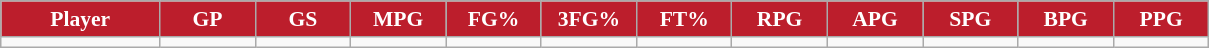<table class="wikitable sortable" style="font-size: 90%">
<tr>
<th style="background:#BC1E2C; color:#FFFFFF" width="10%">Player</th>
<th style="background:#BC1E2C; color:#FFFFFF" width="6%">GP</th>
<th style="background:#BC1E2C; color:#FFFFFF" width="6%">GS</th>
<th style="background:#BC1E2C; color:#FFFFFF" width="6%">MPG</th>
<th style="background:#BC1E2C; color:#FFFFFF" width="6%">FG%</th>
<th style="background:#BC1E2C; color:#FFFFFF" width="6%">3FG%</th>
<th style="background:#BC1E2C; color:#FFFFFF" width="6%">FT%</th>
<th style="background:#BC1E2C; color:#FFFFFF" width="6%">RPG</th>
<th style="background:#BC1E2C; color:#FFFFFF" width="6%">APG</th>
<th style="background:#BC1E2C; color:#FFFFFF" width="6%">SPG</th>
<th style="background:#BC1E2C; color:#FFFFFF" width="6%">BPG</th>
<th style="background:#BC1E2C; color:#FFFFFF" width="6%">PPG</th>
</tr>
<tr>
<td></td>
<td></td>
<td></td>
<td></td>
<td></td>
<td></td>
<td></td>
<td></td>
<td></td>
<td></td>
<td></td>
<td></td>
</tr>
</table>
